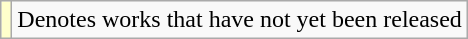<table class="wikitable">
<tr>
<td style="background:#FFFFCC;"></td>
<td>Denotes works that have not yet been released</td>
</tr>
</table>
